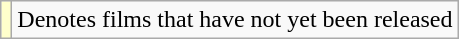<table class="wikitable">
<tr>
<td style="background:#FFFFCC;"></td>
<td>Denotes films that have not yet been released</td>
</tr>
</table>
